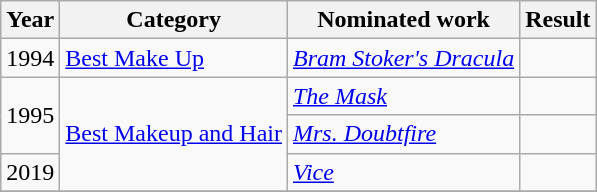<table class="wikitable sortable">
<tr>
<th>Year</th>
<th>Category</th>
<th>Nominated work</th>
<th>Result</th>
</tr>
<tr>
<td>1994</td>
<td><a href='#'>Best Make Up</a></td>
<td><em><a href='#'>Bram Stoker's Dracula</a></em></td>
<td></td>
</tr>
<tr>
<td rowspan="2">1995</td>
<td rowspan="3"><a href='#'>Best Makeup and Hair</a></td>
<td><em><a href='#'>The Mask</a></em></td>
<td></td>
</tr>
<tr>
<td><em><a href='#'>Mrs. Doubtfire</a></em></td>
<td></td>
</tr>
<tr>
<td>2019</td>
<td><em><a href='#'>Vice</a></em></td>
<td></td>
</tr>
<tr>
</tr>
</table>
